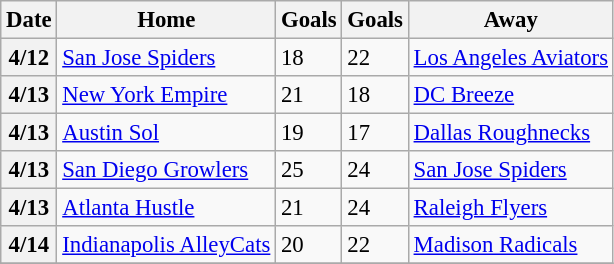<table class="wikitable" style="font-size: 95%;">
<tr>
<th>Date</th>
<th>Home</th>
<th>Goals</th>
<th>Goals</th>
<th>Away</th>
</tr>
<tr>
<th>4/12</th>
<td><a href='#'>San Jose Spiders</a></td>
<td>18</td>
<td>22</td>
<td><a href='#'>Los Angeles Aviators</a></td>
</tr>
<tr>
<th>4/13</th>
<td><a href='#'>New York Empire</a></td>
<td>21</td>
<td>18</td>
<td><a href='#'>DC Breeze</a></td>
</tr>
<tr>
<th>4/13</th>
<td><a href='#'>Austin Sol</a></td>
<td>19</td>
<td>17</td>
<td><a href='#'>Dallas Roughnecks</a></td>
</tr>
<tr>
<th>4/13</th>
<td><a href='#'>San Diego Growlers</a></td>
<td>25</td>
<td>24</td>
<td><a href='#'>San Jose Spiders</a></td>
</tr>
<tr>
<th>4/13</th>
<td><a href='#'>Atlanta Hustle</a></td>
<td>21</td>
<td>24</td>
<td><a href='#'>Raleigh Flyers</a></td>
</tr>
<tr>
<th>4/14</th>
<td><a href='#'>Indianapolis AlleyCats</a></td>
<td>20</td>
<td>22</td>
<td><a href='#'>Madison Radicals</a></td>
</tr>
<tr>
</tr>
</table>
